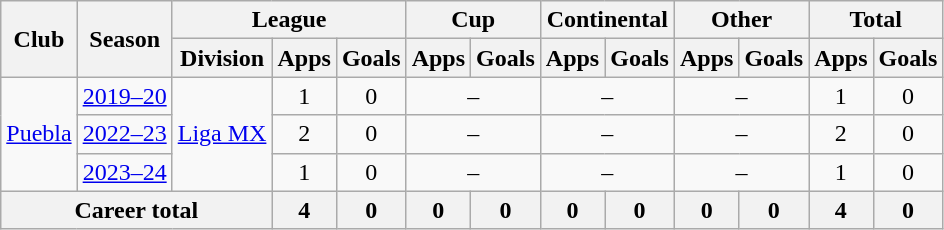<table class="wikitable" style="text-align: center">
<tr>
<th rowspan="2">Club</th>
<th rowspan="2">Season</th>
<th colspan="3">League</th>
<th colspan="2">Cup</th>
<th colspan="2">Continental</th>
<th colspan="2">Other</th>
<th colspan="2">Total</th>
</tr>
<tr>
<th>Division</th>
<th>Apps</th>
<th>Goals</th>
<th>Apps</th>
<th>Goals</th>
<th>Apps</th>
<th>Goals</th>
<th>Apps</th>
<th>Goals</th>
<th>Apps</th>
<th>Goals</th>
</tr>
<tr>
<td rowspan="3"><a href='#'>Puebla</a></td>
<td><a href='#'>2019–20</a></td>
<td rowspan="3"><a href='#'>Liga MX</a></td>
<td>1</td>
<td>0</td>
<td colspan="2">–</td>
<td colspan="2">–</td>
<td colspan="2">–</td>
<td>1</td>
<td>0</td>
</tr>
<tr>
<td><a href='#'>2022–23</a></td>
<td>2</td>
<td>0</td>
<td colspan="2">–</td>
<td colspan="2">–</td>
<td colspan="2">–</td>
<td>2</td>
<td>0</td>
</tr>
<tr>
<td><a href='#'>2023–24</a></td>
<td>1</td>
<td>0</td>
<td colspan="2">–</td>
<td colspan="2">–</td>
<td colspan="2">–</td>
<td>1</td>
<td>0</td>
</tr>
<tr>
<th colspan="3"><strong>Career total</strong></th>
<th>4</th>
<th>0</th>
<th>0</th>
<th>0</th>
<th>0</th>
<th>0</th>
<th>0</th>
<th>0</th>
<th>4</th>
<th>0</th>
</tr>
</table>
